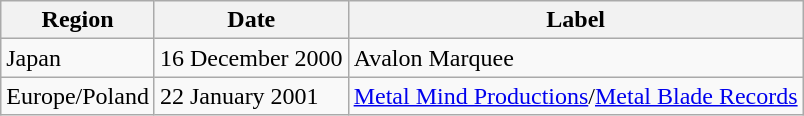<table class="wikitable plainrowheaders">
<tr>
<th scope="col">Region</th>
<th scope="col">Date</th>
<th scope="col">Label</th>
</tr>
<tr>
<td>Japan</td>
<td>16 December 2000</td>
<td>Avalon Marquee</td>
</tr>
<tr>
<td>Europe/Poland</td>
<td>22 January 2001</td>
<td><a href='#'>Metal Mind Productions</a>/<a href='#'>Metal Blade Records</a></td>
</tr>
</table>
